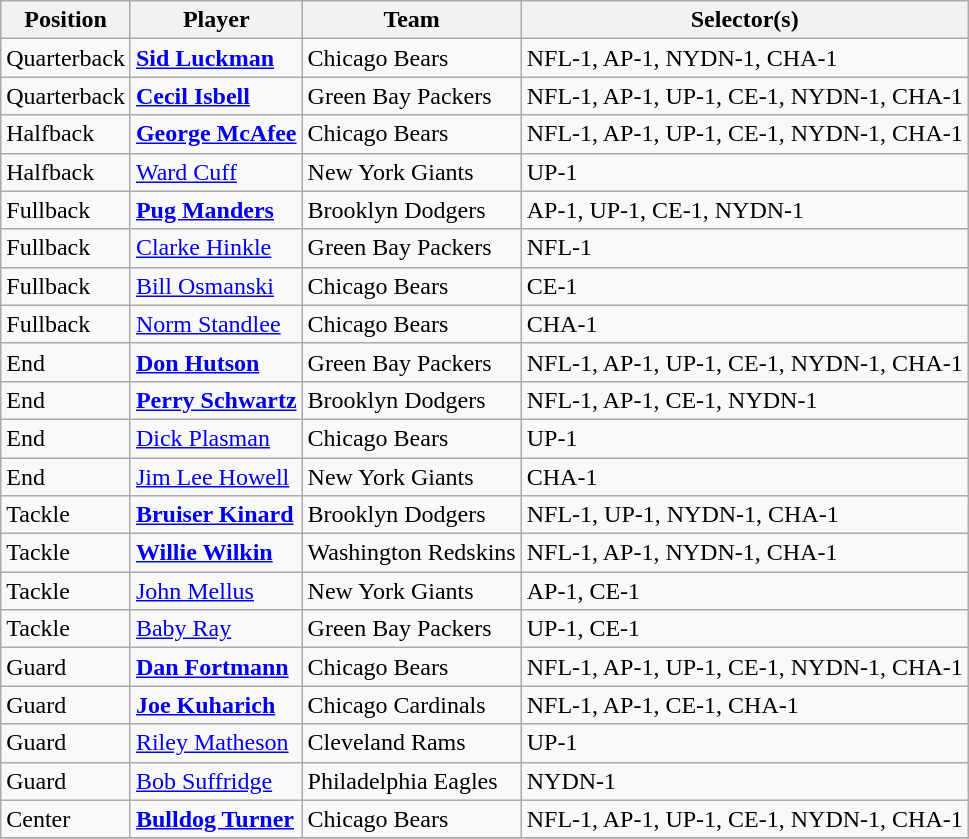<table class="wikitable" style="text-align:left;">
<tr>
<th>Position</th>
<th>Player</th>
<th>Team</th>
<th>Selector(s)</th>
</tr>
<tr>
<td>Quarterback</td>
<td><strong><a href='#'>Sid Luckman</a></strong></td>
<td>Chicago Bears</td>
<td>NFL-1, AP-1, NYDN-1, CHA-1</td>
</tr>
<tr>
<td>Quarterback</td>
<td><strong><a href='#'>Cecil Isbell</a></strong></td>
<td>Green Bay Packers</td>
<td>NFL-1, AP-1, UP-1, CE-1, NYDN-1, CHA-1</td>
</tr>
<tr>
<td>Halfback</td>
<td><strong><a href='#'>George McAfee</a></strong></td>
<td>Chicago Bears</td>
<td>NFL-1, AP-1, UP-1, CE-1, NYDN-1, CHA-1</td>
</tr>
<tr>
<td>Halfback</td>
<td><a href='#'>Ward Cuff</a></td>
<td>New York Giants</td>
<td>UP-1</td>
</tr>
<tr>
<td>Fullback</td>
<td><strong><a href='#'>Pug Manders</a></strong></td>
<td>Brooklyn Dodgers</td>
<td>AP-1, UP-1, CE-1, NYDN-1</td>
</tr>
<tr>
<td>Fullback</td>
<td><a href='#'>Clarke Hinkle</a></td>
<td>Green Bay Packers</td>
<td>NFL-1</td>
</tr>
<tr>
<td>Fullback</td>
<td><a href='#'>Bill Osmanski</a></td>
<td>Chicago Bears</td>
<td>CE-1</td>
</tr>
<tr>
<td>Fullback</td>
<td><a href='#'>Norm Standlee</a></td>
<td>Chicago Bears</td>
<td>CHA-1</td>
</tr>
<tr>
<td>End</td>
<td><strong><a href='#'>Don Hutson</a></strong></td>
<td>Green Bay Packers</td>
<td>NFL-1, AP-1, UP-1, CE-1, NYDN-1, CHA-1</td>
</tr>
<tr>
<td>End</td>
<td><strong><a href='#'>Perry Schwartz</a></strong></td>
<td>Brooklyn Dodgers</td>
<td>NFL-1, AP-1, CE-1, NYDN-1</td>
</tr>
<tr>
<td>End</td>
<td><a href='#'>Dick Plasman</a></td>
<td>Chicago Bears</td>
<td>UP-1</td>
</tr>
<tr>
<td>End</td>
<td><a href='#'>Jim Lee Howell</a></td>
<td>New York Giants</td>
<td>CHA-1</td>
</tr>
<tr>
<td>Tackle</td>
<td><strong><a href='#'>Bruiser Kinard</a></strong></td>
<td>Brooklyn Dodgers</td>
<td>NFL-1, UP-1, NYDN-1, CHA-1</td>
</tr>
<tr>
<td>Tackle</td>
<td><strong><a href='#'>Willie Wilkin</a></strong></td>
<td>Washington Redskins</td>
<td>NFL-1, AP-1, NYDN-1, CHA-1</td>
</tr>
<tr>
<td>Tackle</td>
<td><a href='#'>John Mellus</a></td>
<td>New York Giants</td>
<td>AP-1, CE-1</td>
</tr>
<tr>
<td>Tackle</td>
<td><a href='#'>Baby Ray</a></td>
<td>Green Bay Packers</td>
<td>UP-1, CE-1</td>
</tr>
<tr>
<td>Guard</td>
<td><strong><a href='#'>Dan Fortmann</a></strong></td>
<td>Chicago Bears</td>
<td>NFL-1, AP-1, UP-1, CE-1, NYDN-1, CHA-1</td>
</tr>
<tr>
<td>Guard</td>
<td><strong><a href='#'>Joe Kuharich</a></strong></td>
<td>Chicago Cardinals</td>
<td>NFL-1, AP-1, CE-1, CHA-1</td>
</tr>
<tr>
<td>Guard</td>
<td><a href='#'>Riley Matheson</a></td>
<td>Cleveland Rams</td>
<td>UP-1</td>
</tr>
<tr>
<td>Guard</td>
<td><a href='#'>Bob Suffridge</a></td>
<td>Philadelphia Eagles</td>
<td>NYDN-1</td>
</tr>
<tr>
<td>Center</td>
<td><strong><a href='#'>Bulldog Turner</a></strong></td>
<td>Chicago Bears</td>
<td>NFL-1, AP-1, UP-1, CE-1, NYDN-1, CHA-1</td>
</tr>
<tr>
</tr>
</table>
